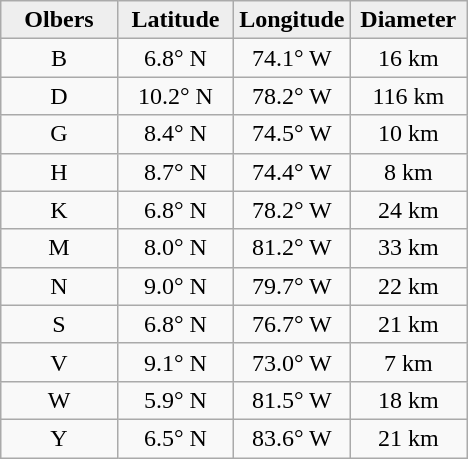<table class="wikitable">
<tr>
<th width="25%" style="background:#eeeeee;">Olbers</th>
<th width="25%" style="background:#eeeeee;">Latitude</th>
<th width="25%" style="background:#eeeeee;">Longitude</th>
<th width="25%" style="background:#eeeeee;">Diameter</th>
</tr>
<tr>
<td align="center">B</td>
<td align="center">6.8° N</td>
<td align="center">74.1° W</td>
<td align="center">16 km</td>
</tr>
<tr>
<td align="center">D</td>
<td align="center">10.2° N</td>
<td align="center">78.2° W</td>
<td align="center">116 km</td>
</tr>
<tr>
<td align="center">G</td>
<td align="center">8.4° N</td>
<td align="center">74.5° W</td>
<td align="center">10 km</td>
</tr>
<tr>
<td align="center">H</td>
<td align="center">8.7° N</td>
<td align="center">74.4° W</td>
<td align="center">8 km</td>
</tr>
<tr>
<td align="center">K</td>
<td align="center">6.8° N</td>
<td align="center">78.2° W</td>
<td align="center">24 km</td>
</tr>
<tr>
<td align="center">M</td>
<td align="center">8.0° N</td>
<td align="center">81.2° W</td>
<td align="center">33 km</td>
</tr>
<tr>
<td align="center">N</td>
<td align="center">9.0° N</td>
<td align="center">79.7° W</td>
<td align="center">22 km</td>
</tr>
<tr>
<td align="center">S</td>
<td align="center">6.8° N</td>
<td align="center">76.7° W</td>
<td align="center">21 km</td>
</tr>
<tr>
<td align="center">V</td>
<td align="center">9.1° N</td>
<td align="center">73.0° W</td>
<td align="center">7 km</td>
</tr>
<tr>
<td align="center">W</td>
<td align="center">5.9° N</td>
<td align="center">81.5° W</td>
<td align="center">18 km</td>
</tr>
<tr>
<td align="center">Y</td>
<td align="center">6.5° N</td>
<td align="center">83.6° W</td>
<td align="center">21 km</td>
</tr>
</table>
